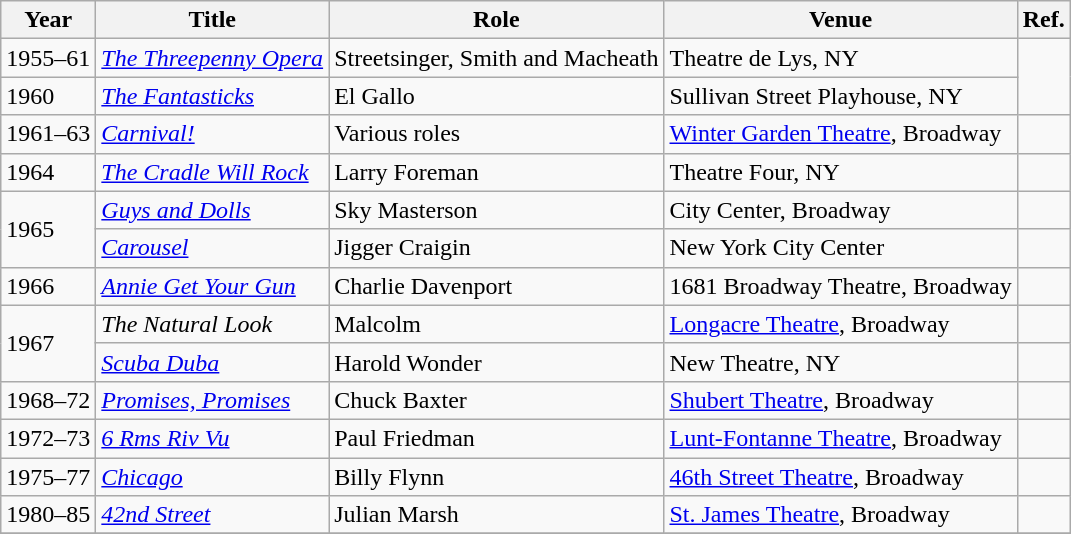<table class="wikitable unsortable">
<tr>
<th>Year</th>
<th>Title</th>
<th>Role</th>
<th>Venue</th>
<th>Ref.</th>
</tr>
<tr>
<td>1955–61</td>
<td><em><a href='#'>The Threepenny Opera</a></em></td>
<td>Streetsinger, Smith and Macheath</td>
<td>Theatre de Lys, NY</td>
</tr>
<tr>
<td>1960</td>
<td><em><a href='#'>The Fantasticks</a></em></td>
<td>El Gallo</td>
<td>Sullivan Street Playhouse, NY</td>
</tr>
<tr>
<td>1961–63</td>
<td><em><a href='#'>Carnival!</a></em></td>
<td>Various roles</td>
<td><a href='#'>Winter Garden Theatre</a>, Broadway</td>
<td></td>
</tr>
<tr>
<td>1964</td>
<td><em><a href='#'>The Cradle Will Rock</a></em></td>
<td>Larry Foreman</td>
<td>Theatre Four, NY</td>
</tr>
<tr>
<td rowspan="2">1965</td>
<td><em><a href='#'>Guys and Dolls</a></em></td>
<td>Sky Masterson</td>
<td>City Center, Broadway</td>
<td></td>
</tr>
<tr>
<td><em><a href='#'>Carousel</a></em></td>
<td>Jigger Craigin</td>
<td>New York City Center</td>
</tr>
<tr>
<td>1966</td>
<td><em><a href='#'>Annie Get Your Gun</a></em></td>
<td>Charlie Davenport</td>
<td>1681 Broadway Theatre, Broadway</td>
<td></td>
</tr>
<tr>
<td rowspan="2">1967</td>
<td><em>The Natural Look</em></td>
<td>Malcolm</td>
<td><a href='#'>Longacre Theatre</a>, Broadway</td>
<td></td>
</tr>
<tr>
<td><em><a href='#'>Scuba Duba</a></em></td>
<td>Harold Wonder</td>
<td>New Theatre, NY</td>
</tr>
<tr>
<td>1968–72</td>
<td><em><a href='#'>Promises, Promises</a></em></td>
<td>Chuck Baxter</td>
<td><a href='#'>Shubert Theatre</a>, Broadway</td>
<td></td>
</tr>
<tr>
<td>1972–73</td>
<td><em><a href='#'>6 Rms Riv Vu</a></em></td>
<td>Paul Friedman</td>
<td><a href='#'>Lunt-Fontanne Theatre</a>, Broadway</td>
<td></td>
</tr>
<tr>
<td>1975–77</td>
<td><em><a href='#'>Chicago</a></em></td>
<td>Billy Flynn</td>
<td><a href='#'>46th Street Theatre</a>, Broadway</td>
<td></td>
</tr>
<tr>
<td>1980–85</td>
<td><em><a href='#'>42nd Street</a></em></td>
<td>Julian Marsh</td>
<td><a href='#'>St. James Theatre</a>, Broadway</td>
<td></td>
</tr>
<tr>
</tr>
</table>
